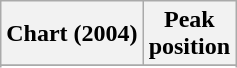<table class="wikitable sortable plainrowheaders" style="text-align:center">
<tr>
<th>Chart (2004)</th>
<th>Peak<br>position</th>
</tr>
<tr>
</tr>
<tr>
</tr>
</table>
